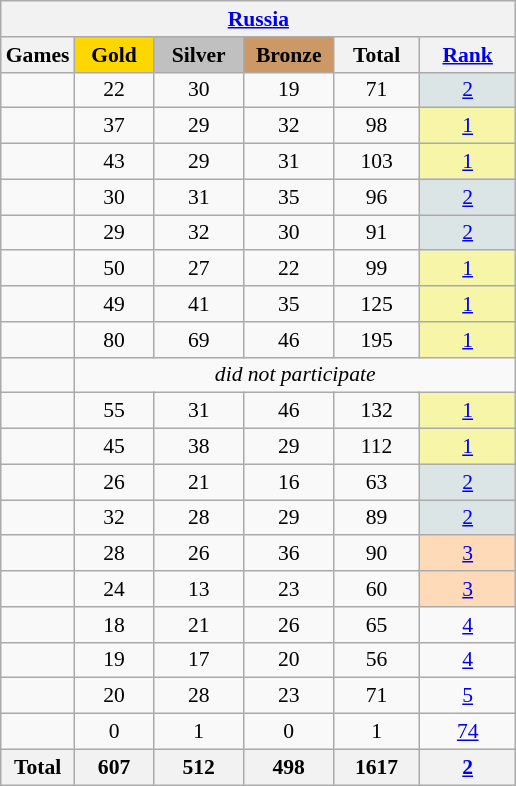<table class="wikitable" style="text-align:center; font-size:90%;">
<tr>
<th colspan=8> <a href='#'>Russia</a></th>
</tr>
<tr>
<th>Games</th>
<td style="background:gold; width:3.2em; font-weight:bold;">Gold</td>
<td style="background:silver; width:3.7em; font-weight:bold;">Silver</td>
<td style="background:#c96; width:3.7em; font-weight:bold;">Bronze</td>
<th style="width:3.5em; font-weight:bold;">Total</th>
<th style="width:4em; font-weight:bold;"><a href='#'>Rank</a></th>
</tr>
<tr>
<td align=left></td>
<td>22</td>
<td>30</td>
<td>19</td>
<td>71</td>
<td style="background:#dce5e5;"><a href='#'>2</a></td>
</tr>
<tr>
<td align=left></td>
<td>37</td>
<td>29</td>
<td>32</td>
<td>98</td>
<td style="background:#f7f6a8;"><a href='#'>1</a></td>
</tr>
<tr>
<td align=left></td>
<td>43</td>
<td>29</td>
<td>31</td>
<td>103</td>
<td style="background:#f7f6a8;"><a href='#'>1</a></td>
</tr>
<tr>
<td align=left></td>
<td>30</td>
<td>31</td>
<td>35</td>
<td>96</td>
<td style="background:#dce5e5;"><a href='#'>2</a></td>
</tr>
<tr>
<td align=left></td>
<td>29</td>
<td>32</td>
<td>30</td>
<td>91</td>
<td style="background:#dce5e5;"><a href='#'>2</a></td>
</tr>
<tr>
<td align=left></td>
<td>50</td>
<td>27</td>
<td>22</td>
<td>99</td>
<td style="background:#f7f6a8;"><a href='#'>1</a></td>
</tr>
<tr>
<td align=left></td>
<td>49</td>
<td>41</td>
<td>35</td>
<td>125</td>
<td style="background:#f7f6a8;"><a href='#'>1</a></td>
</tr>
<tr>
<td align=left></td>
<td>80</td>
<td>69</td>
<td>46</td>
<td>195</td>
<td style="background:#f7f6a8;"><a href='#'>1</a></td>
</tr>
<tr>
<td align=left></td>
<td colspan=8><em>did not participate</em></td>
</tr>
<tr>
<td align=left></td>
<td>55</td>
<td>31</td>
<td>46</td>
<td>132</td>
<td style="background:#f7f6a8;"><a href='#'>1</a></td>
</tr>
<tr>
<td align=left></td>
<td>45</td>
<td>38</td>
<td>29</td>
<td>112</td>
<td style="background:#f7f6a8;"><a href='#'>1</a></td>
</tr>
<tr>
<td align=left></td>
<td>26</td>
<td>21</td>
<td>16</td>
<td>63</td>
<td style="background:#dce5e5;"><a href='#'>2</a></td>
</tr>
<tr>
<td align=left></td>
<td>32</td>
<td>28</td>
<td>29</td>
<td>89</td>
<td style="background:#dce5e5;"><a href='#'>2</a></td>
</tr>
<tr>
<td align=left></td>
<td>28</td>
<td>26</td>
<td>36</td>
<td>90</td>
<td style="background:#ffdab9;"><a href='#'>3</a></td>
</tr>
<tr>
<td align=left></td>
<td>24</td>
<td>13</td>
<td>23</td>
<td>60</td>
<td style="background:#ffdab9;"><a href='#'>3</a></td>
</tr>
<tr>
<td align=left></td>
<td>18</td>
<td>21</td>
<td>26</td>
<td>65</td>
<td><a href='#'>4</a></td>
</tr>
<tr>
<td align=left></td>
<td>19</td>
<td>17</td>
<td>20</td>
<td>56</td>
<td><a href='#'>4</a></td>
</tr>
<tr>
<td align=left></td>
<td>20</td>
<td>28</td>
<td>23</td>
<td>71</td>
<td><a href='#'>5</a></td>
</tr>
<tr>
<td align=left></td>
<td>0</td>
<td>1</td>
<td>0</td>
<td>1</td>
<td><a href='#'>74</a></td>
</tr>
<tr>
<th>Total</th>
<th>607</th>
<th>512</th>
<th>498</th>
<th>1617</th>
<th><a href='#'>2</a></th>
</tr>
</table>
